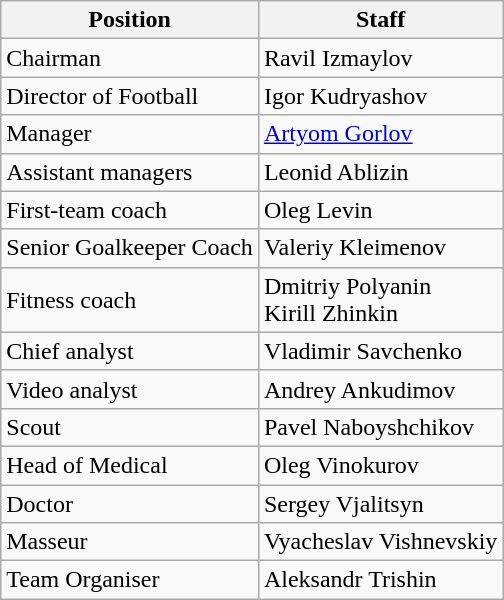<table class="wikitable">
<tr>
<th>Position</th>
<th>Staff</th>
</tr>
<tr>
<td>Chairman</td>
<td> Ravil Izmaylov</td>
</tr>
<tr>
<td>Director of Football</td>
<td> Igor Kudryashov</td>
</tr>
<tr>
<td>Manager</td>
<td> <a href='#'>Artyom Gorlov</a></td>
</tr>
<tr>
<td>Assistant managers</td>
<td> Leonid Ablizin</td>
</tr>
<tr>
<td>First-team coach</td>
<td> Oleg Levin</td>
</tr>
<tr>
<td>Senior Goalkeeper Coach</td>
<td> Valeriy Kleimenov</td>
</tr>
<tr>
<td>Fitness coach</td>
<td> Dmitriy Polyanin <br>  Kirill Zhinkin</td>
</tr>
<tr>
<td>Chief analyst</td>
<td> Vladimir Savchenko</td>
</tr>
<tr>
<td>Video analyst</td>
<td> Andrey Ankudimov</td>
</tr>
<tr>
<td>Scout</td>
<td> Pavel Naboyshchikov</td>
</tr>
<tr>
<td>Head of Medical</td>
<td> Oleg Vinokurov</td>
</tr>
<tr>
<td>Doctor</td>
<td> Sergey Vjalitsyn</td>
</tr>
<tr>
<td>Masseur</td>
<td> Vyacheslav Vishnevskiy</td>
</tr>
<tr>
<td>Team Organiser</td>
<td> Aleksandr Trishin</td>
</tr>
</table>
